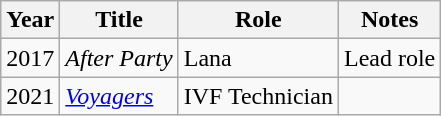<table class="wikitable sortable">
<tr>
<th>Year</th>
<th>Title</th>
<th>Role</th>
<th class="unsortable">Notes</th>
</tr>
<tr>
<td>2017</td>
<td><em>After Party</em></td>
<td>Lana</td>
<td>Lead role</td>
</tr>
<tr>
<td>2021</td>
<td><em><a href='#'>Voyagers</a></em></td>
<td>IVF Technician</td>
<td></td>
</tr>
</table>
